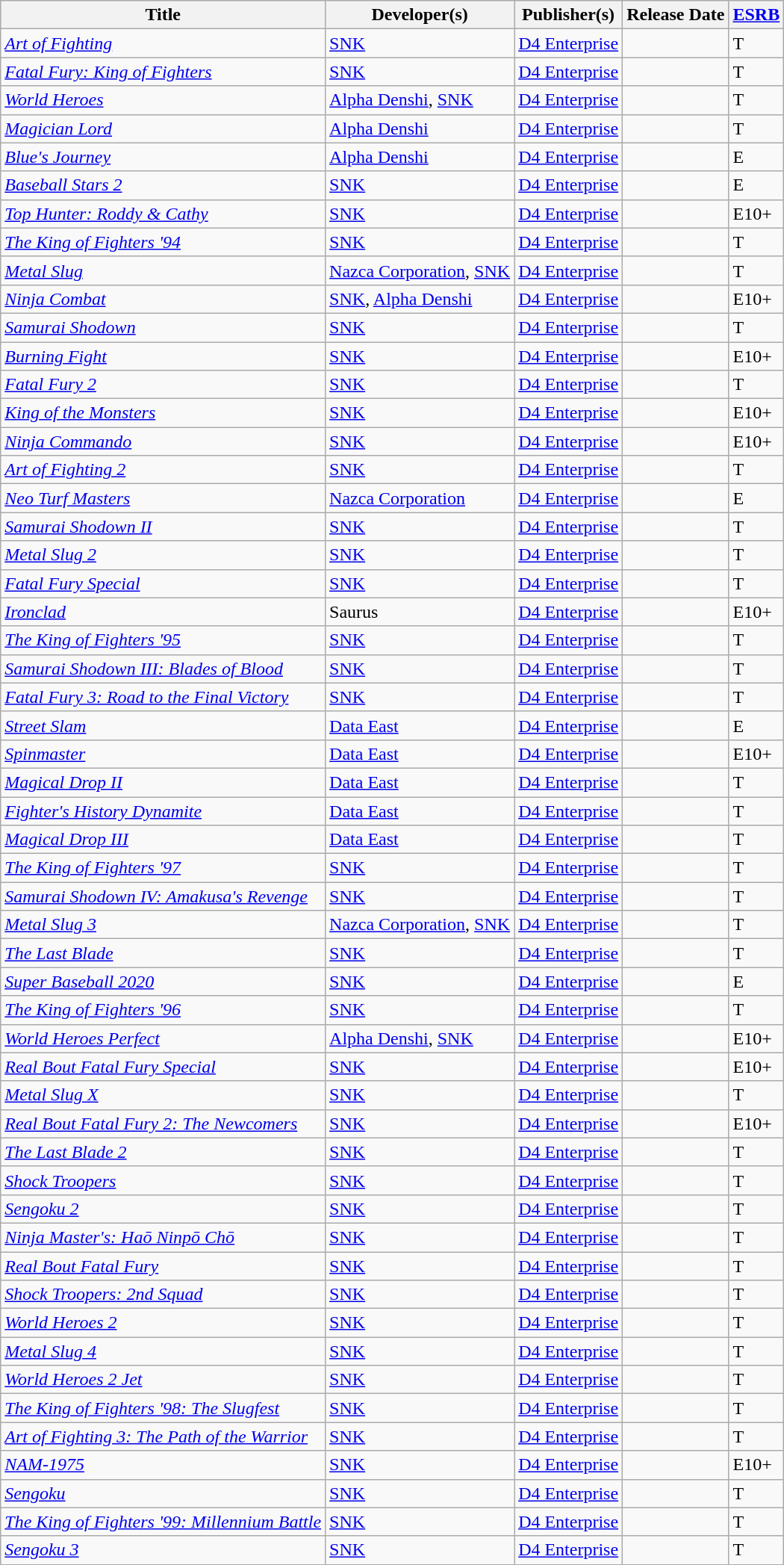<table class="wikitable sortable" style=>
<tr>
<th width="">Title</th>
<th width="">Developer(s)</th>
<th width="">Publisher(s)</th>
<th width="">Release Date</th>
<th width=""><a href='#'>ESRB</a></th>
</tr>
<tr>
<td><em><a href='#'>Art of Fighting</a></em></td>
<td><a href='#'>SNK</a></td>
<td><a href='#'>D4 Enterprise</a></td>
<td></td>
<td>T</td>
</tr>
<tr>
<td><em><a href='#'>Fatal Fury: King of Fighters</a></em></td>
<td><a href='#'>SNK</a></td>
<td><a href='#'>D4 Enterprise</a></td>
<td></td>
<td>T</td>
</tr>
<tr>
<td><em><a href='#'>World Heroes</a></em></td>
<td><a href='#'>Alpha Denshi</a>, <a href='#'>SNK</a></td>
<td><a href='#'>D4 Enterprise</a></td>
<td></td>
<td>T</td>
</tr>
<tr>
<td><em><a href='#'>Magician Lord</a></em></td>
<td><a href='#'>Alpha Denshi</a></td>
<td><a href='#'>D4 Enterprise</a></td>
<td></td>
<td>T</td>
</tr>
<tr>
<td><em><a href='#'>Blue's Journey</a></em></td>
<td><a href='#'>Alpha Denshi</a></td>
<td><a href='#'>D4 Enterprise</a></td>
<td></td>
<td>E</td>
</tr>
<tr>
<td><em><a href='#'>Baseball Stars 2</a></em></td>
<td><a href='#'>SNK</a></td>
<td><a href='#'>D4 Enterprise</a></td>
<td></td>
<td>E</td>
</tr>
<tr>
<td><em><a href='#'>Top Hunter: Roddy & Cathy</a></em></td>
<td><a href='#'>SNK</a></td>
<td><a href='#'>D4 Enterprise</a></td>
<td></td>
<td>E10+</td>
</tr>
<tr>
<td><em><a href='#'>The King of Fighters '94</a></em></td>
<td><a href='#'>SNK</a></td>
<td><a href='#'>D4 Enterprise</a></td>
<td></td>
<td>T</td>
</tr>
<tr>
<td><em><a href='#'>Metal Slug</a></em></td>
<td><a href='#'>Nazca Corporation</a>, <a href='#'>SNK</a></td>
<td><a href='#'>D4 Enterprise</a></td>
<td></td>
<td>T</td>
</tr>
<tr>
<td><em><a href='#'>Ninja Combat</a></em></td>
<td><a href='#'>SNK</a>, <a href='#'>Alpha Denshi</a></td>
<td><a href='#'>D4 Enterprise</a></td>
<td></td>
<td>E10+</td>
</tr>
<tr>
<td><em><a href='#'>Samurai Shodown</a></em></td>
<td><a href='#'>SNK</a></td>
<td><a href='#'>D4 Enterprise</a></td>
<td></td>
<td>T</td>
</tr>
<tr>
<td><em><a href='#'>Burning Fight</a></em></td>
<td><a href='#'>SNK</a></td>
<td><a href='#'>D4 Enterprise</a></td>
<td></td>
<td>E10+</td>
</tr>
<tr>
<td><em><a href='#'>Fatal Fury 2</a></em></td>
<td><a href='#'>SNK</a></td>
<td><a href='#'>D4 Enterprise</a></td>
<td></td>
<td>T</td>
</tr>
<tr>
<td><em><a href='#'>King of the Monsters</a></em></td>
<td><a href='#'>SNK</a></td>
<td><a href='#'>D4 Enterprise</a></td>
<td></td>
<td>E10+</td>
</tr>
<tr>
<td><em><a href='#'>Ninja Commando</a></em></td>
<td><a href='#'>SNK</a></td>
<td><a href='#'>D4 Enterprise</a></td>
<td></td>
<td>E10+</td>
</tr>
<tr>
<td><em><a href='#'>Art of Fighting 2</a></em></td>
<td><a href='#'>SNK</a></td>
<td><a href='#'>D4 Enterprise</a></td>
<td></td>
<td>T</td>
</tr>
<tr>
<td><em><a href='#'>Neo Turf Masters</a></em></td>
<td><a href='#'>Nazca Corporation</a></td>
<td><a href='#'>D4 Enterprise</a></td>
<td></td>
<td>E</td>
</tr>
<tr>
<td><em><a href='#'>Samurai Shodown II</a></em></td>
<td><a href='#'>SNK</a></td>
<td><a href='#'>D4 Enterprise</a></td>
<td></td>
<td>T</td>
</tr>
<tr>
<td><em><a href='#'>Metal Slug 2</a></em></td>
<td><a href='#'>SNK</a></td>
<td><a href='#'>D4 Enterprise</a></td>
<td></td>
<td>T</td>
</tr>
<tr>
<td><em><a href='#'>Fatal Fury Special</a></em></td>
<td><a href='#'>SNK</a></td>
<td><a href='#'>D4 Enterprise</a></td>
<td></td>
<td>T</td>
</tr>
<tr>
<td><em><a href='#'>Ironclad</a></em></td>
<td>Saurus</td>
<td><a href='#'>D4 Enterprise</a></td>
<td></td>
<td>E10+</td>
</tr>
<tr>
<td><em><a href='#'>The King of Fighters '95</a></em></td>
<td><a href='#'>SNK</a></td>
<td><a href='#'>D4 Enterprise</a></td>
<td></td>
<td>T</td>
</tr>
<tr>
<td><em><a href='#'>Samurai Shodown III: Blades of Blood</a></em></td>
<td><a href='#'>SNK</a></td>
<td><a href='#'>D4 Enterprise</a></td>
<td></td>
<td>T</td>
</tr>
<tr>
<td><em><a href='#'>Fatal Fury 3: Road to the Final Victory</a></em></td>
<td><a href='#'>SNK</a></td>
<td><a href='#'>D4 Enterprise</a></td>
<td></td>
<td>T</td>
</tr>
<tr>
<td><em><a href='#'>Street Slam</a></em></td>
<td><a href='#'>Data East</a></td>
<td><a href='#'>D4 Enterprise</a></td>
<td></td>
<td>E</td>
</tr>
<tr>
<td><em><a href='#'>Spinmaster</a></em></td>
<td><a href='#'>Data East</a></td>
<td><a href='#'>D4 Enterprise</a></td>
<td></td>
<td>E10+</td>
</tr>
<tr>
<td><em><a href='#'>Magical Drop II</a></em></td>
<td><a href='#'>Data East</a></td>
<td><a href='#'>D4 Enterprise</a></td>
<td></td>
<td>T</td>
</tr>
<tr>
<td><em><a href='#'>Fighter's History Dynamite</a></em></td>
<td><a href='#'>Data East</a></td>
<td><a href='#'>D4 Enterprise</a></td>
<td></td>
<td>T</td>
</tr>
<tr>
<td><em><a href='#'>Magical Drop III</a></em></td>
<td><a href='#'>Data East</a></td>
<td><a href='#'>D4 Enterprise</a></td>
<td></td>
<td>T</td>
</tr>
<tr>
<td><em><a href='#'>The King of Fighters '97</a></em></td>
<td><a href='#'>SNK</a></td>
<td><a href='#'>D4 Enterprise</a></td>
<td></td>
<td>T</td>
</tr>
<tr>
<td><em><a href='#'>Samurai Shodown IV: Amakusa's Revenge</a></em></td>
<td><a href='#'>SNK</a></td>
<td><a href='#'>D4 Enterprise</a></td>
<td></td>
<td>T</td>
</tr>
<tr>
<td><em><a href='#'>Metal Slug 3</a></em></td>
<td><a href='#'>Nazca Corporation</a>, <a href='#'>SNK</a></td>
<td><a href='#'>D4 Enterprise</a></td>
<td></td>
<td>T</td>
</tr>
<tr>
<td><em><a href='#'>The Last Blade</a></em></td>
<td><a href='#'>SNK</a></td>
<td><a href='#'>D4 Enterprise</a></td>
<td></td>
<td>T</td>
</tr>
<tr>
<td><em><a href='#'>Super Baseball 2020</a></em></td>
<td><a href='#'>SNK</a></td>
<td><a href='#'>D4 Enterprise</a></td>
<td></td>
<td>E</td>
</tr>
<tr>
<td><em><a href='#'>The King of Fighters '96</a></em></td>
<td><a href='#'>SNK</a></td>
<td><a href='#'>D4 Enterprise</a></td>
<td></td>
<td>T</td>
</tr>
<tr>
<td><em><a href='#'>World Heroes Perfect</a></em></td>
<td><a href='#'>Alpha Denshi</a>, <a href='#'>SNK</a></td>
<td><a href='#'>D4 Enterprise</a></td>
<td></td>
<td>E10+</td>
</tr>
<tr>
<td><em><a href='#'>Real Bout Fatal Fury Special</a></em></td>
<td><a href='#'>SNK</a></td>
<td><a href='#'>D4 Enterprise</a></td>
<td></td>
<td>E10+</td>
</tr>
<tr>
<td><em><a href='#'>Metal Slug X</a></em></td>
<td><a href='#'>SNK</a></td>
<td><a href='#'>D4 Enterprise</a></td>
<td></td>
<td>T</td>
</tr>
<tr>
<td><em><a href='#'>Real Bout Fatal Fury 2: The Newcomers</a></em></td>
<td><a href='#'>SNK</a></td>
<td><a href='#'>D4 Enterprise</a></td>
<td></td>
<td>E10+</td>
</tr>
<tr>
<td><em><a href='#'>The Last Blade 2</a></em></td>
<td><a href='#'>SNK</a></td>
<td><a href='#'>D4 Enterprise</a></td>
<td></td>
<td>T</td>
</tr>
<tr>
<td><em><a href='#'>Shock Troopers</a></em></td>
<td><a href='#'>SNK</a></td>
<td><a href='#'>D4 Enterprise</a></td>
<td></td>
<td>T</td>
</tr>
<tr>
<td><em><a href='#'>Sengoku 2</a></em></td>
<td><a href='#'>SNK</a></td>
<td><a href='#'>D4 Enterprise</a></td>
<td></td>
<td>T</td>
</tr>
<tr>
<td><em><a href='#'>Ninja Master's: Haō Ninpō Chō</a></em></td>
<td><a href='#'>SNK</a></td>
<td><a href='#'>D4 Enterprise</a></td>
<td></td>
<td>T</td>
</tr>
<tr>
<td><em><a href='#'>Real Bout Fatal Fury</a></em></td>
<td><a href='#'>SNK</a></td>
<td><a href='#'>D4 Enterprise</a></td>
<td></td>
<td>T</td>
</tr>
<tr>
<td><em><a href='#'>Shock Troopers: 2nd Squad</a></em></td>
<td><a href='#'>SNK</a></td>
<td><a href='#'>D4 Enterprise</a></td>
<td></td>
<td>T</td>
</tr>
<tr>
<td><em><a href='#'>World Heroes 2</a></em></td>
<td><a href='#'>SNK</a></td>
<td><a href='#'>D4 Enterprise</a></td>
<td></td>
<td>T</td>
</tr>
<tr>
<td><em><a href='#'>Metal Slug 4</a></em></td>
<td><a href='#'>SNK</a></td>
<td><a href='#'>D4 Enterprise</a></td>
<td></td>
<td>T</td>
</tr>
<tr>
<td><em><a href='#'>World Heroes 2 Jet</a></em></td>
<td><a href='#'>SNK</a></td>
<td><a href='#'>D4 Enterprise</a></td>
<td></td>
<td>T</td>
</tr>
<tr>
<td><em><a href='#'>The King of Fighters '98: The Slugfest</a></em></td>
<td><a href='#'>SNK</a></td>
<td><a href='#'>D4 Enterprise</a></td>
<td></td>
<td>T</td>
</tr>
<tr>
<td><em><a href='#'>Art of Fighting 3: The Path of the Warrior</a></em></td>
<td><a href='#'>SNK</a></td>
<td><a href='#'>D4 Enterprise</a></td>
<td></td>
<td>T</td>
</tr>
<tr>
<td><em><a href='#'>NAM-1975</a></em></td>
<td><a href='#'>SNK</a></td>
<td><a href='#'>D4 Enterprise</a></td>
<td></td>
<td>E10+</td>
</tr>
<tr>
<td><em><a href='#'>Sengoku</a></em></td>
<td><a href='#'>SNK</a></td>
<td><a href='#'>D4 Enterprise</a></td>
<td></td>
<td>T</td>
</tr>
<tr>
<td><em><a href='#'>The King of Fighters '99: Millennium Battle</a></em></td>
<td><a href='#'>SNK</a></td>
<td><a href='#'>D4 Enterprise</a></td>
<td></td>
<td>T</td>
</tr>
<tr>
<td><em><a href='#'>Sengoku 3</a></em></td>
<td><a href='#'>SNK</a></td>
<td><a href='#'>D4 Enterprise</a></td>
<td></td>
<td>T</td>
</tr>
<tr>
</tr>
</table>
